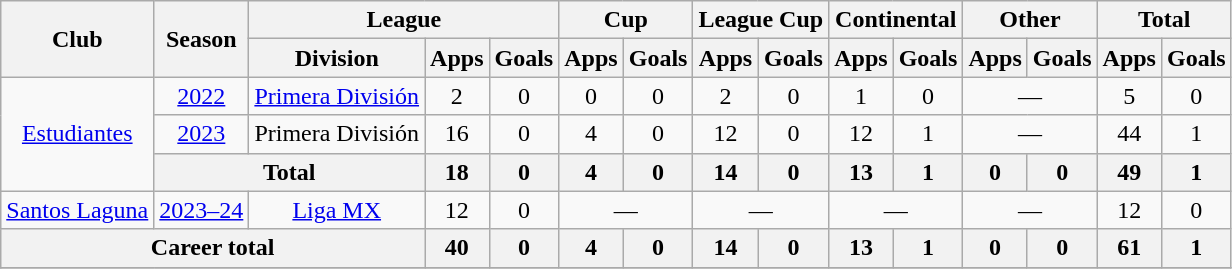<table class="wikitable" style="text-align:center">
<tr>
<th rowspan="2">Club</th>
<th rowspan="2">Season</th>
<th colspan="3">League</th>
<th colspan="2">Cup</th>
<th colspan="2">League Cup</th>
<th colspan="2">Continental</th>
<th colspan="2">Other</th>
<th colspan="2">Total</th>
</tr>
<tr>
<th>Division</th>
<th>Apps</th>
<th>Goals</th>
<th>Apps</th>
<th>Goals</th>
<th>Apps</th>
<th>Goals</th>
<th>Apps</th>
<th>Goals</th>
<th>Apps</th>
<th>Goals</th>
<th>Apps</th>
<th>Goals</th>
</tr>
<tr>
<td rowspan="3"><a href='#'>Estudiantes</a></td>
<td><a href='#'>2022</a></td>
<td><a href='#'>Primera División</a></td>
<td>2</td>
<td>0</td>
<td>0</td>
<td>0</td>
<td>2</td>
<td>0</td>
<td>1</td>
<td>0</td>
<td colspan="2">—</td>
<td>5</td>
<td>0</td>
</tr>
<tr>
<td><a href='#'>2023</a></td>
<td Argentine Primera División>Primera División</td>
<td>16</td>
<td>0</td>
<td>4</td>
<td>0</td>
<td>12</td>
<td>0</td>
<td>12</td>
<td>1</td>
<td colspan="2">—</td>
<td>44</td>
<td>1</td>
</tr>
<tr>
<th colspan="2">Total</th>
<th>18</th>
<th>0</th>
<th>4</th>
<th>0</th>
<th>14</th>
<th>0</th>
<th>13</th>
<th>1</th>
<th>0</th>
<th>0</th>
<th>49</th>
<th>1</th>
</tr>
<tr>
<td rowspan="1"><a href='#'>Santos Laguna</a></td>
<td><a href='#'>2023–24</a></td>
<td><a href='#'>Liga MX</a></td>
<td>12</td>
<td>0</td>
<td colspan="2">—</td>
<td colspan="2">—</td>
<td colspan="2">—</td>
<td colspan="2">—</td>
<td>12</td>
<td>0</td>
</tr>
<tr>
<th colspan="3">Career total</th>
<th>40</th>
<th>0</th>
<th>4</th>
<th>0</th>
<th>14</th>
<th>0</th>
<th>13</th>
<th>1</th>
<th>0</th>
<th>0</th>
<th>61</th>
<th>1</th>
</tr>
<tr>
</tr>
</table>
